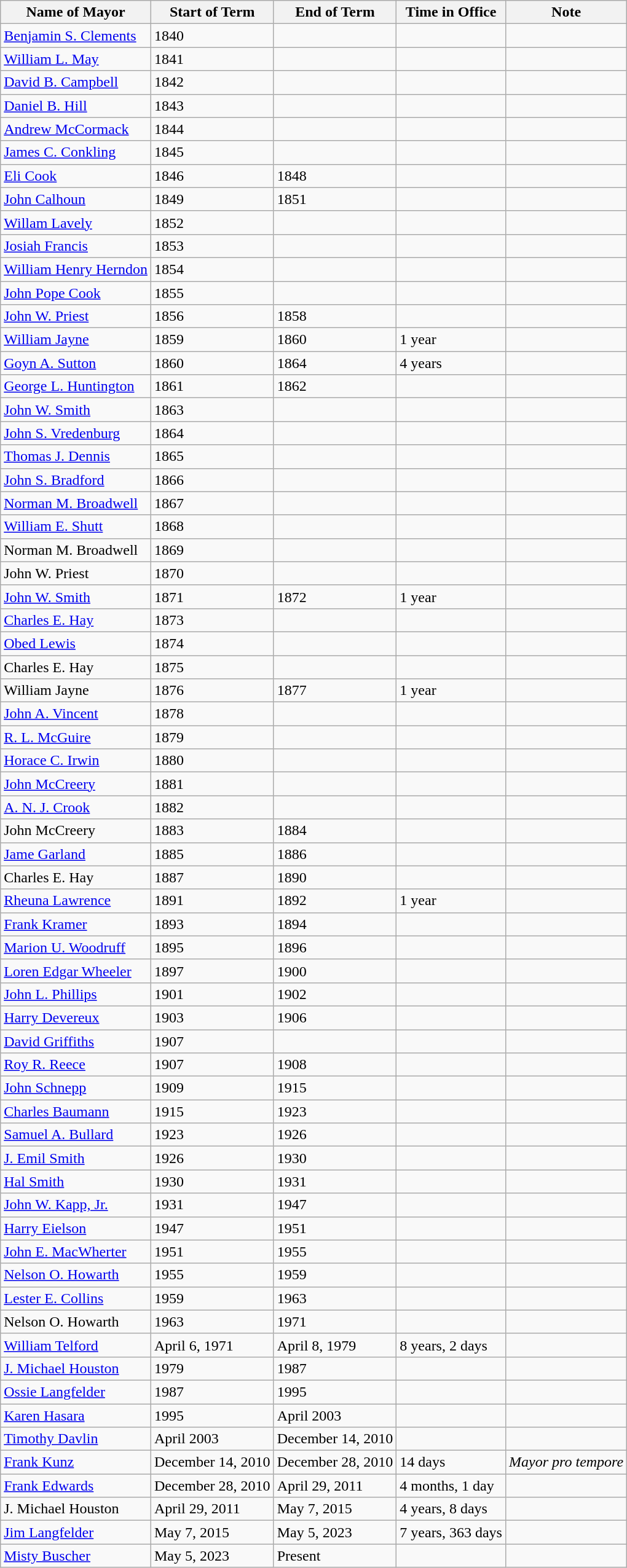<table class="wikitable sortable">
<tr>
<th>Name of Mayor</th>
<th>Start of Term</th>
<th>End of Term</th>
<th>Time in Office</th>
<th>Note</th>
</tr>
<tr>
<td><a href='#'>Benjamin S. Clements</a></td>
<td>1840</td>
<td></td>
<td></td>
<td></td>
</tr>
<tr>
<td><a href='#'>William L. May</a></td>
<td>1841</td>
<td></td>
<td></td>
<td></td>
</tr>
<tr>
<td><a href='#'>David B. Campbell</a></td>
<td>1842</td>
<td></td>
<td></td>
<td></td>
</tr>
<tr>
<td><a href='#'>Daniel B. Hill</a></td>
<td>1843</td>
<td></td>
<td></td>
<td></td>
</tr>
<tr>
<td><a href='#'>Andrew McCormack</a></td>
<td>1844</td>
<td></td>
<td></td>
<td></td>
</tr>
<tr>
<td><a href='#'>James C. Conkling</a></td>
<td>1845</td>
<td></td>
<td></td>
<td></td>
</tr>
<tr>
<td><a href='#'>Eli Cook</a></td>
<td>1846</td>
<td>1848</td>
<td></td>
<td></td>
</tr>
<tr>
<td><a href='#'>John Calhoun</a></td>
<td>1849</td>
<td>1851</td>
<td></td>
<td></td>
</tr>
<tr>
<td><a href='#'>Willam Lavely</a></td>
<td>1852</td>
<td></td>
<td></td>
<td></td>
</tr>
<tr>
<td><a href='#'>Josiah Francis</a></td>
<td>1853</td>
<td></td>
<td></td>
<td></td>
</tr>
<tr>
<td><a href='#'>William Henry Herndon</a></td>
<td>1854</td>
<td></td>
<td></td>
<td></td>
</tr>
<tr>
<td><a href='#'>John Pope Cook</a></td>
<td>1855</td>
<td></td>
<td></td>
<td></td>
</tr>
<tr>
<td><a href='#'>John W. Priest</a></td>
<td>1856</td>
<td>1858</td>
<td></td>
<td></td>
</tr>
<tr>
<td><a href='#'>William Jayne</a></td>
<td>1859</td>
<td>1860</td>
<td>1 year</td>
<td></td>
</tr>
<tr>
<td><a href='#'>Goyn A. Sutton</a></td>
<td>1860</td>
<td>1864</td>
<td>4 years</td>
<td></td>
</tr>
<tr>
<td><a href='#'>George L. Huntington</a></td>
<td>1861</td>
<td>1862</td>
<td></td>
<td></td>
</tr>
<tr>
<td><a href='#'>John W. Smith</a></td>
<td>1863</td>
<td></td>
<td></td>
<td></td>
</tr>
<tr>
<td><a href='#'>John S. Vredenburg</a></td>
<td>1864</td>
<td></td>
<td></td>
<td></td>
</tr>
<tr>
<td><a href='#'>Thomas J. Dennis</a></td>
<td>1865</td>
<td></td>
<td></td>
<td></td>
</tr>
<tr>
<td><a href='#'>John S. Bradford</a></td>
<td>1866</td>
<td></td>
<td></td>
<td></td>
</tr>
<tr>
<td><a href='#'>Norman M. Broadwell</a></td>
<td>1867</td>
<td></td>
<td></td>
<td></td>
</tr>
<tr>
<td><a href='#'>William E. Shutt</a></td>
<td>1868</td>
<td></td>
<td></td>
<td></td>
</tr>
<tr>
<td>Norman M. Broadwell</td>
<td>1869</td>
<td></td>
<td></td>
<td></td>
</tr>
<tr>
<td>John W. Priest</td>
<td>1870</td>
<td></td>
<td></td>
<td></td>
</tr>
<tr>
<td><a href='#'>John W. Smith</a></td>
<td>1871</td>
<td>1872</td>
<td>1 year</td>
<td></td>
</tr>
<tr>
<td><a href='#'>Charles E. Hay</a></td>
<td>1873</td>
<td></td>
<td></td>
<td></td>
</tr>
<tr>
<td><a href='#'>Obed Lewis</a></td>
<td>1874</td>
<td></td>
<td></td>
<td></td>
</tr>
<tr>
<td>Charles E. Hay</td>
<td>1875</td>
<td></td>
<td></td>
<td></td>
</tr>
<tr>
<td>William Jayne</td>
<td>1876</td>
<td>1877</td>
<td>1 year</td>
<td></td>
</tr>
<tr>
<td><a href='#'>John A. Vincent</a></td>
<td>1878</td>
<td></td>
<td></td>
<td></td>
</tr>
<tr>
<td><a href='#'>R. L. McGuire</a></td>
<td>1879</td>
<td></td>
<td></td>
<td></td>
</tr>
<tr>
<td><a href='#'>Horace C. Irwin</a></td>
<td>1880</td>
<td></td>
<td></td>
<td></td>
</tr>
<tr>
<td><a href='#'>John McCreery</a></td>
<td>1881</td>
<td></td>
<td></td>
<td></td>
</tr>
<tr>
<td><a href='#'>A. N. J. Crook</a></td>
<td>1882</td>
<td></td>
<td></td>
<td></td>
</tr>
<tr>
<td>John McCreery</td>
<td>1883</td>
<td>1884</td>
<td></td>
<td></td>
</tr>
<tr>
<td><a href='#'>Jame Garland</a></td>
<td>1885</td>
<td>1886</td>
<td></td>
<td></td>
</tr>
<tr>
<td>Charles E. Hay</td>
<td>1887</td>
<td>1890</td>
<td></td>
<td></td>
</tr>
<tr>
<td><a href='#'>Rheuna Lawrence</a></td>
<td>1891</td>
<td>1892</td>
<td>1 year</td>
<td></td>
</tr>
<tr>
<td><a href='#'>Frank Kramer</a></td>
<td>1893</td>
<td>1894</td>
<td></td>
<td></td>
</tr>
<tr>
<td><a href='#'>Marion U. Woodruff</a></td>
<td>1895</td>
<td>1896</td>
<td></td>
<td></td>
</tr>
<tr>
<td><a href='#'>Loren Edgar Wheeler</a></td>
<td>1897</td>
<td>1900</td>
<td></td>
<td></td>
</tr>
<tr>
<td><a href='#'>John L. Phillips</a></td>
<td>1901</td>
<td>1902</td>
<td></td>
<td></td>
</tr>
<tr>
<td><a href='#'>Harry Devereux</a></td>
<td>1903</td>
<td>1906</td>
<td></td>
<td></td>
</tr>
<tr>
<td><a href='#'>David Griffiths</a></td>
<td>1907</td>
<td></td>
<td></td>
<td></td>
</tr>
<tr>
<td><a href='#'>Roy R. Reece</a></td>
<td>1907</td>
<td>1908</td>
<td></td>
<td></td>
</tr>
<tr>
<td><a href='#'>John Schnepp</a></td>
<td>1909</td>
<td>1915</td>
<td></td>
<td></td>
</tr>
<tr>
<td><a href='#'>Charles Baumann</a></td>
<td>1915</td>
<td>1923</td>
<td></td>
<td></td>
</tr>
<tr>
<td><a href='#'>Samuel A. Bullard</a></td>
<td>1923</td>
<td>1926</td>
<td></td>
<td></td>
</tr>
<tr>
<td><a href='#'>J. Emil Smith</a></td>
<td>1926</td>
<td>1930</td>
<td></td>
<td></td>
</tr>
<tr>
<td><a href='#'>Hal Smith</a></td>
<td>1930</td>
<td>1931</td>
<td></td>
<td></td>
</tr>
<tr>
<td><a href='#'>John W. Kapp, Jr.</a></td>
<td>1931</td>
<td>1947</td>
<td></td>
<td></td>
</tr>
<tr>
<td><a href='#'>Harry Eielson</a></td>
<td>1947</td>
<td>1951</td>
<td></td>
<td></td>
</tr>
<tr>
<td><a href='#'>John E. MacWherter</a></td>
<td>1951</td>
<td>1955</td>
<td></td>
<td></td>
</tr>
<tr>
<td><a href='#'>Nelson O. Howarth</a></td>
<td>1955</td>
<td>1959</td>
<td></td>
<td></td>
</tr>
<tr>
<td><a href='#'>Lester E. Collins</a></td>
<td>1959</td>
<td>1963</td>
<td></td>
<td></td>
</tr>
<tr>
<td>Nelson O. Howarth</td>
<td>1963</td>
<td>1971</td>
<td></td>
<td></td>
</tr>
<tr>
<td><a href='#'>William Telford</a></td>
<td>April 6, 1971</td>
<td>April 8, 1979</td>
<td>8 years, 2 days</td>
<td></td>
</tr>
<tr>
<td><a href='#'>J. Michael Houston</a></td>
<td>1979</td>
<td>1987</td>
<td></td>
<td></td>
</tr>
<tr>
<td><a href='#'>Ossie Langfelder</a></td>
<td>1987</td>
<td>1995</td>
<td></td>
<td></td>
</tr>
<tr>
<td><a href='#'>Karen Hasara</a></td>
<td>1995</td>
<td>April 2003</td>
<td></td>
<td></td>
</tr>
<tr>
<td><a href='#'>Timothy Davlin</a></td>
<td>April 2003</td>
<td>December 14, 2010</td>
<td></td>
<td></td>
</tr>
<tr>
<td><a href='#'>Frank Kunz</a></td>
<td>December 14, 2010</td>
<td>December 28, 2010</td>
<td>14 days</td>
<td><em>Mayor pro tempore</em></td>
</tr>
<tr>
<td><a href='#'>Frank Edwards</a></td>
<td>December 28, 2010</td>
<td>April 29, 2011</td>
<td>4 months, 1 day</td>
<td></td>
</tr>
<tr>
<td>J. Michael Houston</td>
<td>April 29, 2011</td>
<td>May 7, 2015</td>
<td>4 years, 8 days</td>
<td></td>
</tr>
<tr>
<td><a href='#'>Jim Langfelder</a></td>
<td>May 7, 2015</td>
<td>May 5, 2023</td>
<td>7 years, 363 days</td>
<td></td>
</tr>
<tr>
<td><a href='#'>Misty Buscher</a></td>
<td>May 5, 2023</td>
<td>Present</td>
<td></td>
<td></td>
</tr>
</table>
